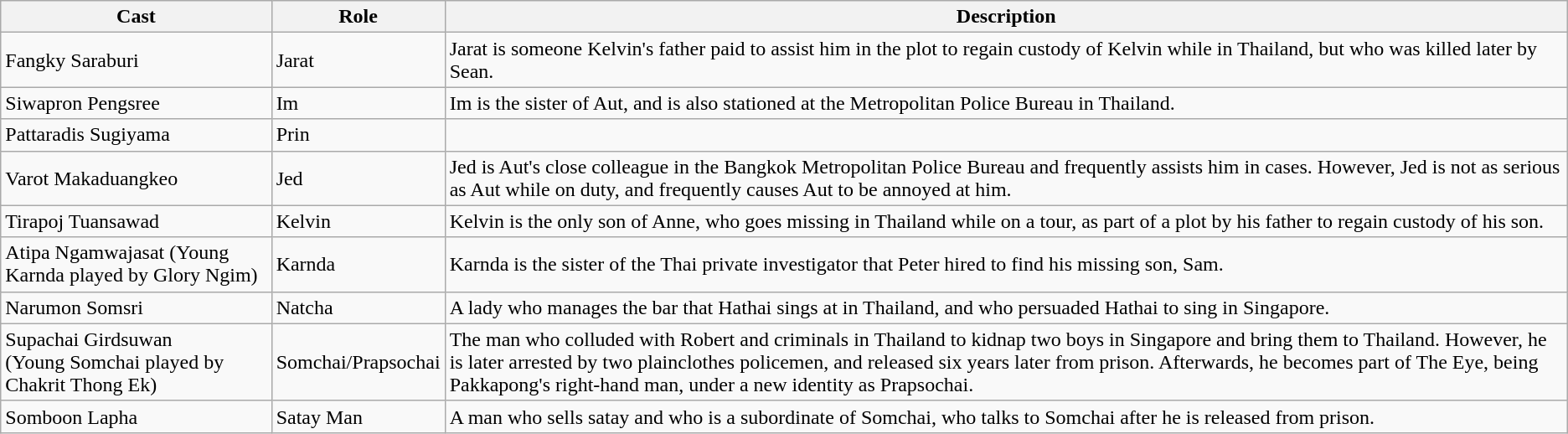<table class="wikitable">
<tr>
<th>Cast</th>
<th>Role</th>
<th>Description</th>
</tr>
<tr>
<td>Fangky Saraburi</td>
<td>Jarat</td>
<td>Jarat is someone Kelvin's father paid to assist him in the plot to regain custody of Kelvin while in Thailand, but who was killed later by Sean.</td>
</tr>
<tr>
<td>Siwapron Pengsree</td>
<td>Im</td>
<td>Im is the sister of Aut, and is also stationed at the Metropolitan Police Bureau in Thailand.</td>
</tr>
<tr>
<td>Pattaradis Sugiyama</td>
<td>Prin</td>
<td></td>
</tr>
<tr>
<td>Varot Makaduangkeo</td>
<td>Jed</td>
<td>Jed is Aut's close colleague in the Bangkok Metropolitan Police Bureau and frequently assists him in cases. However, Jed is not as serious as Aut while on duty, and frequently causes Aut to be annoyed at him.</td>
</tr>
<tr>
<td>Tirapoj Tuansawad</td>
<td>Kelvin</td>
<td>Kelvin is the only son of Anne, who goes missing in Thailand while on a tour, as part of a plot by his father to regain custody of his son.</td>
</tr>
<tr>
<td>Atipa Ngamwajasat (Young Karnda played by Glory Ngim)</td>
<td>Karnda</td>
<td>Karnda is the sister of the Thai private investigator that Peter hired to find his missing son, Sam.</td>
</tr>
<tr>
<td>Narumon Somsri</td>
<td>Natcha</td>
<td>A lady who manages the bar that Hathai sings at in Thailand, and who persuaded Hathai to sing in Singapore.</td>
</tr>
<tr>
<td>Supachai Girdsuwan<br>(Young Somchai played by Chakrit Thong Ek)</td>
<td>Somchai/Prapsochai</td>
<td>The man who colluded with Robert and criminals in Thailand to kidnap two boys in Singapore and bring them to Thailand. However, he is later arrested by two plainclothes policemen, and released six years later from prison. Afterwards, he becomes part of The Eye, being Pakkapong's right-hand man, under a new identity as Prapsochai.</td>
</tr>
<tr>
<td>Somboon Lapha</td>
<td>Satay Man</td>
<td>A man who sells satay and who is a subordinate of Somchai, who talks to Somchai after he is released from prison.</td>
</tr>
</table>
